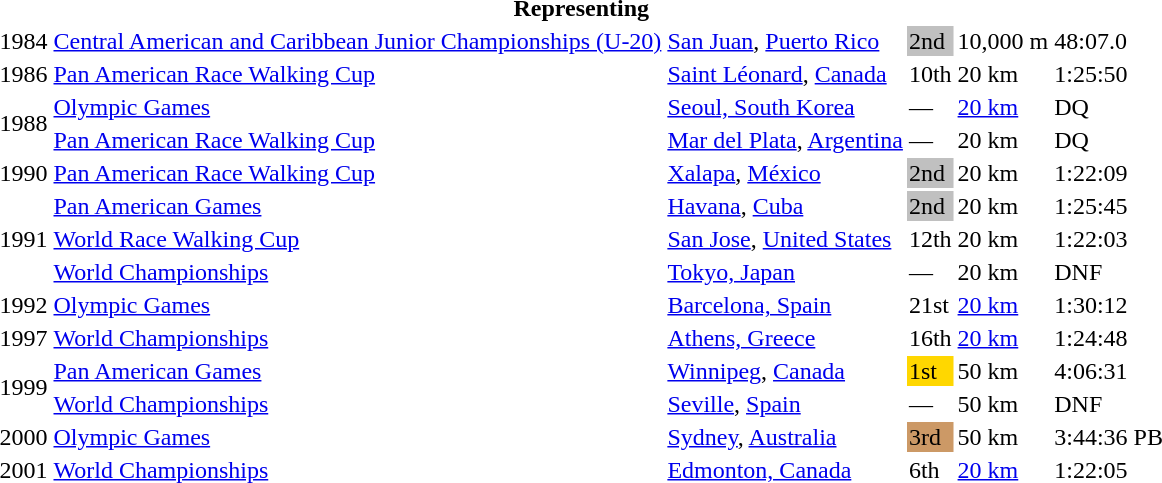<table>
<tr>
<th colspan="6">Representing </th>
</tr>
<tr>
<td>1984</td>
<td><a href='#'>Central American and Caribbean Junior Championships (U-20)</a></td>
<td><a href='#'>San Juan</a>, <a href='#'>Puerto Rico</a></td>
<td bgcolor=silver>2nd</td>
<td>10,000 m</td>
<td>48:07.0</td>
</tr>
<tr>
<td>1986</td>
<td><a href='#'>Pan American Race Walking Cup</a></td>
<td><a href='#'>Saint Léonard</a>, <a href='#'>Canada</a></td>
<td>10th</td>
<td>20 km</td>
<td>1:25:50</td>
</tr>
<tr>
<td rowspan=2>1988</td>
<td><a href='#'>Olympic Games</a></td>
<td><a href='#'>Seoul, South Korea</a></td>
<td>—</td>
<td><a href='#'>20 km</a></td>
<td>DQ</td>
</tr>
<tr>
<td><a href='#'>Pan American Race Walking Cup</a></td>
<td><a href='#'>Mar del Plata</a>, <a href='#'>Argentina</a></td>
<td>—</td>
<td>20 km</td>
<td>DQ</td>
</tr>
<tr>
<td>1990</td>
<td><a href='#'>Pan American Race Walking Cup</a></td>
<td><a href='#'>Xalapa</a>, <a href='#'>México</a></td>
<td bgcolor=silver>2nd</td>
<td>20 km</td>
<td>1:22:09</td>
</tr>
<tr>
<td rowspan=3>1991</td>
<td><a href='#'>Pan American Games</a></td>
<td><a href='#'>Havana</a>, <a href='#'>Cuba</a></td>
<td bgcolor="silver">2nd</td>
<td>20 km</td>
<td>1:25:45</td>
</tr>
<tr>
<td><a href='#'>World Race Walking Cup</a></td>
<td><a href='#'>San Jose</a>, <a href='#'>United States</a></td>
<td>12th</td>
<td>20 km</td>
<td>1:22:03</td>
</tr>
<tr>
<td><a href='#'>World Championships</a></td>
<td><a href='#'>Tokyo, Japan</a></td>
<td>—</td>
<td>20 km</td>
<td>DNF</td>
</tr>
<tr>
<td>1992</td>
<td><a href='#'>Olympic Games</a></td>
<td><a href='#'>Barcelona, Spain</a></td>
<td>21st</td>
<td><a href='#'>20 km</a></td>
<td>1:30:12</td>
</tr>
<tr>
<td>1997</td>
<td><a href='#'>World Championships</a></td>
<td><a href='#'>Athens, Greece</a></td>
<td>16th</td>
<td><a href='#'>20 km</a></td>
<td>1:24:48</td>
</tr>
<tr>
<td rowspan=2>1999</td>
<td><a href='#'>Pan American Games</a></td>
<td><a href='#'>Winnipeg</a>, <a href='#'>Canada</a></td>
<td bgcolor="gold">1st</td>
<td>50 km</td>
<td>4:06:31</td>
</tr>
<tr>
<td><a href='#'>World Championships</a></td>
<td><a href='#'>Seville</a>, <a href='#'>Spain</a></td>
<td>—</td>
<td>50 km</td>
<td>DNF</td>
</tr>
<tr>
<td>2000</td>
<td><a href='#'>Olympic Games</a></td>
<td><a href='#'>Sydney</a>, <a href='#'>Australia</a></td>
<td bgcolor="cc9966">3rd</td>
<td>50 km</td>
<td>3:44:36 PB</td>
</tr>
<tr>
<td>2001</td>
<td><a href='#'>World Championships</a></td>
<td><a href='#'>Edmonton, Canada</a></td>
<td>6th</td>
<td><a href='#'>20 km</a></td>
<td>1:22:05</td>
</tr>
</table>
